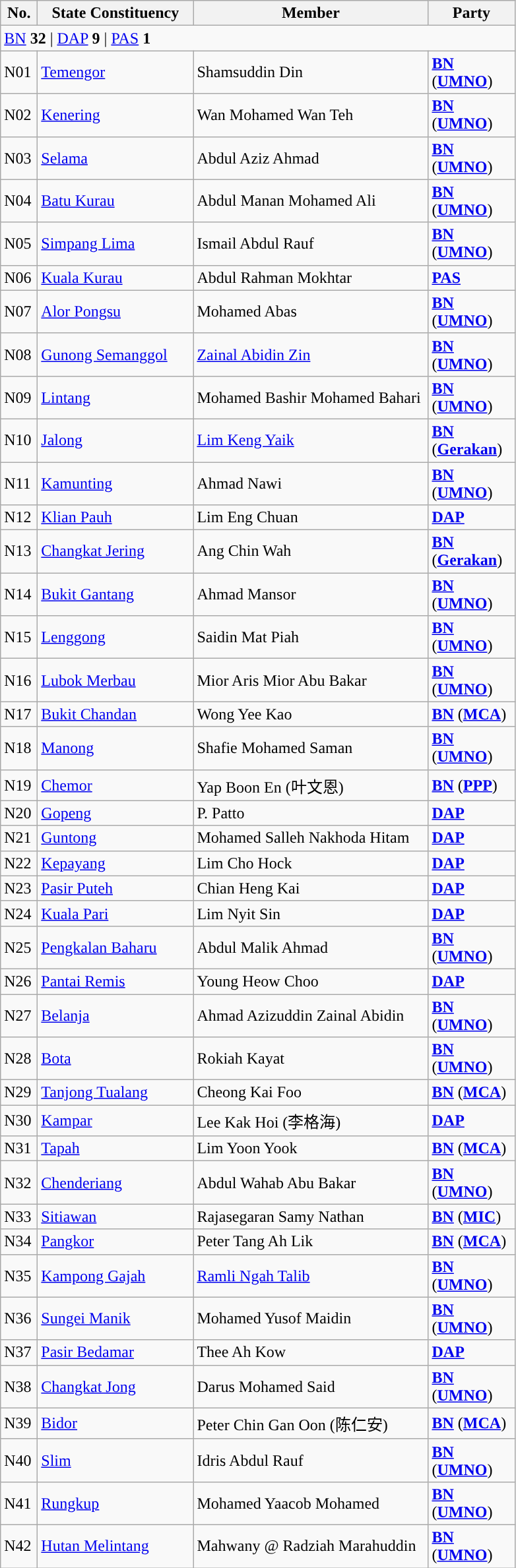<table class="wikitable sortable">
<tr>
<th style="width:30px;">No.</th>
<th style="width:150px;">State Constituency</th>
<th style="width:230px;">Member</th>
<th style="width:80px;">Party</th>
</tr>
<tr>
<td colspan="4"><a href='#'>BN</a> <strong>32</strong> | <a href='#'>DAP</a> <strong>9</strong> | <a href='#'>PAS</a> <strong>1</strong></td>
</tr>
<tr>
<td>N01</td>
<td><a href='#'>Temengor</a></td>
<td>Shamsuddin Din</td>
<td><strong><a href='#'>BN</a></strong> (<strong><a href='#'>UMNO</a></strong>)</td>
</tr>
<tr>
<td>N02</td>
<td><a href='#'>Kenering</a></td>
<td>Wan Mohamed Wan Teh</td>
<td><strong><a href='#'>BN</a></strong> (<strong><a href='#'>UMNO</a></strong>)</td>
</tr>
<tr>
<td>N03</td>
<td><a href='#'>Selama</a></td>
<td>Abdul Aziz Ahmad</td>
<td><strong><a href='#'>BN</a></strong> (<strong><a href='#'>UMNO</a></strong>)</td>
</tr>
<tr>
<td>N04</td>
<td><a href='#'>Batu Kurau</a></td>
<td>Abdul Manan Mohamed Ali</td>
<td><strong><a href='#'>BN</a></strong> (<strong><a href='#'>UMNO</a></strong>)</td>
</tr>
<tr>
<td>N05</td>
<td><a href='#'>Simpang Lima</a></td>
<td>Ismail Abdul Rauf</td>
<td><strong><a href='#'>BN</a></strong> (<strong><a href='#'>UMNO</a></strong>)</td>
</tr>
<tr>
<td>N06</td>
<td><a href='#'>Kuala Kurau</a></td>
<td>Abdul Rahman Mokhtar</td>
<td><strong><a href='#'>PAS</a></strong></td>
</tr>
<tr>
<td>N07</td>
<td><a href='#'>Alor Pongsu</a></td>
<td>Mohamed Abas</td>
<td><strong><a href='#'>BN</a></strong> (<strong><a href='#'>UMNO</a></strong>)</td>
</tr>
<tr>
<td>N08</td>
<td><a href='#'>Gunong Semanggol</a></td>
<td><a href='#'>Zainal Abidin Zin</a></td>
<td><strong><a href='#'>BN</a></strong> (<strong><a href='#'>UMNO</a></strong>)</td>
</tr>
<tr>
<td>N09</td>
<td><a href='#'>Lintang</a></td>
<td>Mohamed Bashir Mohamed Bahari</td>
<td><strong><a href='#'>BN</a></strong> (<strong><a href='#'>UMNO</a></strong>)</td>
</tr>
<tr>
<td>N10</td>
<td><a href='#'>Jalong</a></td>
<td><a href='#'>Lim Keng Yaik</a></td>
<td><strong><a href='#'>BN</a></strong> (<strong><a href='#'>Gerakan</a></strong>)</td>
</tr>
<tr>
<td>N11</td>
<td><a href='#'>Kamunting</a></td>
<td>Ahmad Nawi</td>
<td><strong><a href='#'>BN</a></strong> (<strong><a href='#'>UMNO</a></strong>)</td>
</tr>
<tr>
<td>N12</td>
<td><a href='#'>Klian Pauh</a></td>
<td>Lim Eng Chuan</td>
<td><strong><a href='#'>DAP</a></strong></td>
</tr>
<tr>
<td>N13</td>
<td><a href='#'>Changkat Jering</a></td>
<td>Ang Chin Wah</td>
<td><strong><a href='#'>BN</a></strong> (<strong><a href='#'>Gerakan</a></strong>)</td>
</tr>
<tr>
<td>N14</td>
<td><a href='#'>Bukit Gantang</a></td>
<td>Ahmad Mansor</td>
<td><strong><a href='#'>BN</a></strong> (<strong><a href='#'>UMNO</a></strong>)</td>
</tr>
<tr>
<td>N15</td>
<td><a href='#'>Lenggong</a></td>
<td>Saidin Mat Piah</td>
<td><strong><a href='#'>BN</a></strong> (<strong><a href='#'>UMNO</a></strong>)</td>
</tr>
<tr>
<td>N16</td>
<td><a href='#'>Lubok Merbau</a></td>
<td>Mior Aris Mior Abu Bakar</td>
<td><strong><a href='#'>BN</a></strong> (<strong><a href='#'>UMNO</a></strong>)</td>
</tr>
<tr>
<td>N17</td>
<td><a href='#'>Bukit Chandan</a></td>
<td>Wong Yee Kao</td>
<td><strong><a href='#'>BN</a></strong> (<strong><a href='#'>MCA</a></strong>)</td>
</tr>
<tr>
<td>N18</td>
<td><a href='#'>Manong</a></td>
<td>Shafie Mohamed Saman</td>
<td><strong><a href='#'>BN</a></strong> (<strong><a href='#'>UMNO</a></strong>)</td>
</tr>
<tr>
<td>N19</td>
<td><a href='#'>Chemor</a></td>
<td>Yap Boon En (叶文恩)</td>
<td><strong><a href='#'>BN</a></strong> (<strong><a href='#'>PPP</a></strong>)</td>
</tr>
<tr>
<td>N20</td>
<td><a href='#'>Gopeng</a></td>
<td>P. Patto</td>
<td><strong><a href='#'>DAP</a></strong></td>
</tr>
<tr>
<td>N21</td>
<td><a href='#'>Guntong</a></td>
<td>Mohamed Salleh Nakhoda Hitam</td>
<td><strong><a href='#'>DAP</a></strong></td>
</tr>
<tr>
<td>N22</td>
<td><a href='#'>Kepayang</a></td>
<td>Lim Cho Hock</td>
<td><strong><a href='#'>DAP</a></strong></td>
</tr>
<tr>
<td>N23</td>
<td><a href='#'>Pasir Puteh</a></td>
<td>Chian Heng Kai</td>
<td><strong><a href='#'>DAP</a></strong></td>
</tr>
<tr>
<td>N24</td>
<td><a href='#'>Kuala Pari</a></td>
<td>Lim Nyit Sin</td>
<td><strong><a href='#'>DAP</a></strong></td>
</tr>
<tr>
<td>N25</td>
<td><a href='#'>Pengkalan Baharu</a></td>
<td>Abdul Malik Ahmad</td>
<td><strong><a href='#'>BN</a></strong> (<strong><a href='#'>UMNO</a></strong>)</td>
</tr>
<tr>
<td>N26</td>
<td><a href='#'>Pantai Remis</a></td>
<td>Young Heow Choo</td>
<td><strong><a href='#'>DAP</a></strong></td>
</tr>
<tr>
<td>N27</td>
<td><a href='#'>Belanja</a></td>
<td>Ahmad Azizuddin Zainal Abidin</td>
<td><strong><a href='#'>BN</a></strong> (<strong><a href='#'>UMNO</a></strong>)</td>
</tr>
<tr>
<td>N28</td>
<td><a href='#'>Bota</a></td>
<td>Rokiah Kayat</td>
<td><strong><a href='#'>BN</a></strong> (<strong><a href='#'>UMNO</a></strong>)</td>
</tr>
<tr>
<td>N29</td>
<td><a href='#'>Tanjong Tualang</a></td>
<td>Cheong Kai Foo</td>
<td><strong><a href='#'>BN</a></strong> (<strong><a href='#'>MCA</a></strong>)</td>
</tr>
<tr>
<td>N30</td>
<td><a href='#'>Kampar</a></td>
<td>Lee Kak Hoi (李格海)</td>
<td><strong><a href='#'>DAP</a></strong></td>
</tr>
<tr>
<td>N31</td>
<td><a href='#'>Tapah</a></td>
<td>Lim Yoon Yook</td>
<td><strong><a href='#'>BN</a></strong> (<strong><a href='#'>MCA</a></strong>)</td>
</tr>
<tr>
<td>N32</td>
<td><a href='#'>Chenderiang</a></td>
<td>Abdul Wahab Abu Bakar</td>
<td><strong><a href='#'>BN</a></strong> (<strong><a href='#'>UMNO</a></strong>)</td>
</tr>
<tr>
<td>N33</td>
<td><a href='#'>Sitiawan</a></td>
<td>Rajasegaran Samy Nathan</td>
<td><strong><a href='#'>BN</a></strong> (<strong><a href='#'>MIC</a></strong>)</td>
</tr>
<tr>
<td>N34</td>
<td><a href='#'>Pangkor</a></td>
<td>Peter Tang Ah Lik</td>
<td><strong><a href='#'>BN</a></strong> (<strong><a href='#'>MCA</a></strong>)</td>
</tr>
<tr>
<td>N35</td>
<td><a href='#'>Kampong Gajah</a></td>
<td><a href='#'>Ramli Ngah Talib</a></td>
<td><strong><a href='#'>BN</a></strong> (<strong><a href='#'>UMNO</a></strong>)</td>
</tr>
<tr>
<td>N36</td>
<td><a href='#'>Sungei Manik</a></td>
<td>Mohamed Yusof Maidin</td>
<td><strong><a href='#'>BN</a></strong> (<strong><a href='#'>UMNO</a></strong>)</td>
</tr>
<tr>
<td>N37</td>
<td><a href='#'>Pasir Bedamar</a></td>
<td>Thee Ah Kow</td>
<td><strong><a href='#'>DAP</a></strong></td>
</tr>
<tr>
<td>N38</td>
<td><a href='#'>Changkat Jong</a></td>
<td>Darus Mohamed Said</td>
<td><strong><a href='#'>BN</a></strong> (<strong><a href='#'>UMNO</a></strong>)</td>
</tr>
<tr>
<td>N39</td>
<td><a href='#'>Bidor</a></td>
<td>Peter Chin Gan Oon (陈仁安)</td>
<td><strong><a href='#'>BN</a></strong> (<strong><a href='#'>MCA</a></strong>)</td>
</tr>
<tr>
<td>N40</td>
<td><a href='#'>Slim</a></td>
<td>Idris Abdul Rauf</td>
<td><strong><a href='#'>BN</a></strong> (<strong><a href='#'>UMNO</a></strong>)</td>
</tr>
<tr>
<td>N41</td>
<td><a href='#'>Rungkup</a></td>
<td>Mohamed Yaacob Mohamed</td>
<td><strong><a href='#'>BN</a></strong> (<strong><a href='#'>UMNO</a></strong>)</td>
</tr>
<tr>
<td>N42</td>
<td><a href='#'>Hutan Melintang</a></td>
<td>Mahwany @ Radziah Marahuddin</td>
<td><strong><a href='#'>BN</a></strong> (<strong><a href='#'>UMNO</a></strong>)</td>
</tr>
</table>
